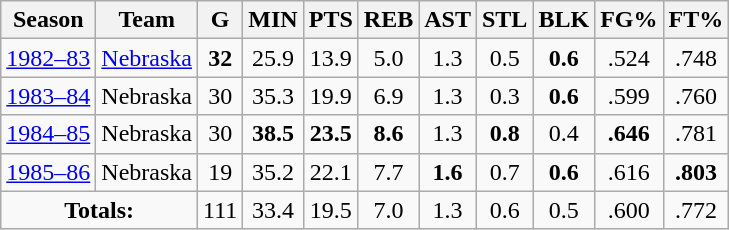<table class="wikitable" style="text-align: center;">
<tr>
<th>Season</th>
<th>Team</th>
<th>G</th>
<th>MIN</th>
<th>PTS</th>
<th>REB</th>
<th>AST</th>
<th>STL</th>
<th>BLK</th>
<th>FG%</th>
<th>FT%</th>
</tr>
<tr>
<td><a href='#'>1982–83</a></td>
<td><a href='#'>Nebraska</a></td>
<td><strong>32</strong></td>
<td>25.9</td>
<td>13.9</td>
<td>5.0</td>
<td>1.3</td>
<td>0.5</td>
<td><strong>0.6</strong></td>
<td>.524</td>
<td>.748</td>
</tr>
<tr>
<td><a href='#'>1983–84</a></td>
<td>Nebraska</td>
<td>30</td>
<td>35.3</td>
<td>19.9</td>
<td>6.9</td>
<td>1.3</td>
<td>0.3</td>
<td><strong>0.6</strong></td>
<td>.599</td>
<td>.760</td>
</tr>
<tr>
<td><a href='#'>1984–85</a></td>
<td>Nebraska</td>
<td>30</td>
<td><strong>38.5</strong></td>
<td><strong>23.5</strong></td>
<td><strong>8.6</strong></td>
<td>1.3</td>
<td><strong>0.8</strong></td>
<td>0.4</td>
<td><strong>.646</strong></td>
<td>.781</td>
</tr>
<tr>
<td><a href='#'>1985–86</a></td>
<td>Nebraska</td>
<td>19</td>
<td>35.2</td>
<td>22.1</td>
<td>7.7</td>
<td><strong>1.6</strong></td>
<td>0.7</td>
<td><strong>0.6</strong></td>
<td>.616</td>
<td><strong>.803</strong></td>
</tr>
<tr>
<td colspan=2><strong>Totals:</strong></td>
<td>111</td>
<td>33.4</td>
<td>19.5</td>
<td>7.0</td>
<td>1.3</td>
<td>0.6</td>
<td>0.5</td>
<td>.600</td>
<td>.772</td>
</tr>
</table>
